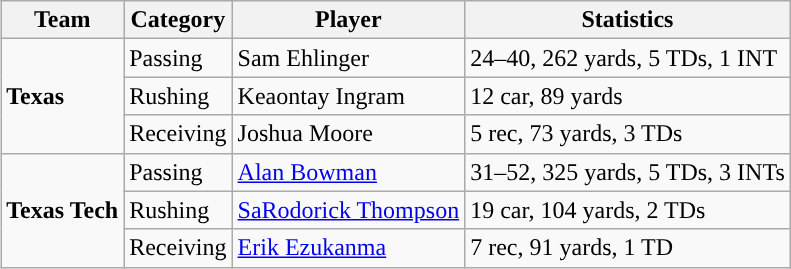<table class="wikitable" style="float: right;">
<tr>
<th>Team</th>
<th>Category</th>
<th>Player</th>
<th>Statistics</th>
</tr>
<tr>
<td rowspan=3><strong>Texas</strong></td>
<td>Passing</td>
<td>Sam Ehlinger</td>
<td>24–40, 262 yards, 5 TDs, 1 INT</td>
</tr>
<tr>
<td>Rushing</td>
<td>Keaontay Ingram</td>
<td>12 car, 89 yards</td>
</tr>
<tr>
<td>Receiving</td>
<td>Joshua Moore</td>
<td>5 rec, 73 yards, 3 TDs</td>
</tr>
<tr>
<td rowspan=3><strong>Texas Tech</strong></td>
<td>Passing</td>
<td><a href='#'>Alan Bowman</a></td>
<td>31–52, 325 yards, 5 TDs, 3 INTs</td>
</tr>
<tr>
<td>Rushing</td>
<td><a href='#'>SaRodorick Thompson</a></td>
<td>19 car, 104 yards, 2 TDs</td>
</tr>
<tr>
<td>Receiving</td>
<td><a href='#'>Erik Ezukanma</a></td>
<td>7 rec, 91 yards, 1 TD</td>
</tr>
</table>
